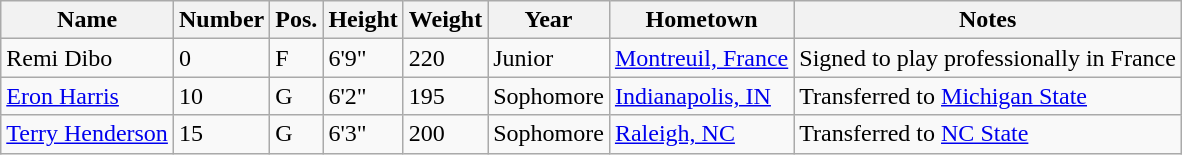<table class="wikitable sortable" border="1">
<tr>
<th>Name</th>
<th>Number</th>
<th>Pos.</th>
<th>Height</th>
<th>Weight</th>
<th>Year</th>
<th>Hometown</th>
<th class="unsortable">Notes</th>
</tr>
<tr>
<td>Remi Dibo</td>
<td>0</td>
<td>F</td>
<td>6'9"</td>
<td>220</td>
<td>Junior</td>
<td><a href='#'>Montreuil, France</a></td>
<td>Signed to play professionally in France</td>
</tr>
<tr>
<td><a href='#'>Eron Harris</a></td>
<td>10</td>
<td>G</td>
<td>6'2"</td>
<td>195</td>
<td>Sophomore</td>
<td><a href='#'>Indianapolis, IN</a></td>
<td>Transferred to <a href='#'>Michigan State</a></td>
</tr>
<tr>
<td><a href='#'>Terry Henderson</a></td>
<td>15</td>
<td>G</td>
<td>6'3"</td>
<td>200</td>
<td>Sophomore</td>
<td><a href='#'>Raleigh, NC</a></td>
<td>Transferred to <a href='#'>NC State</a></td>
</tr>
</table>
